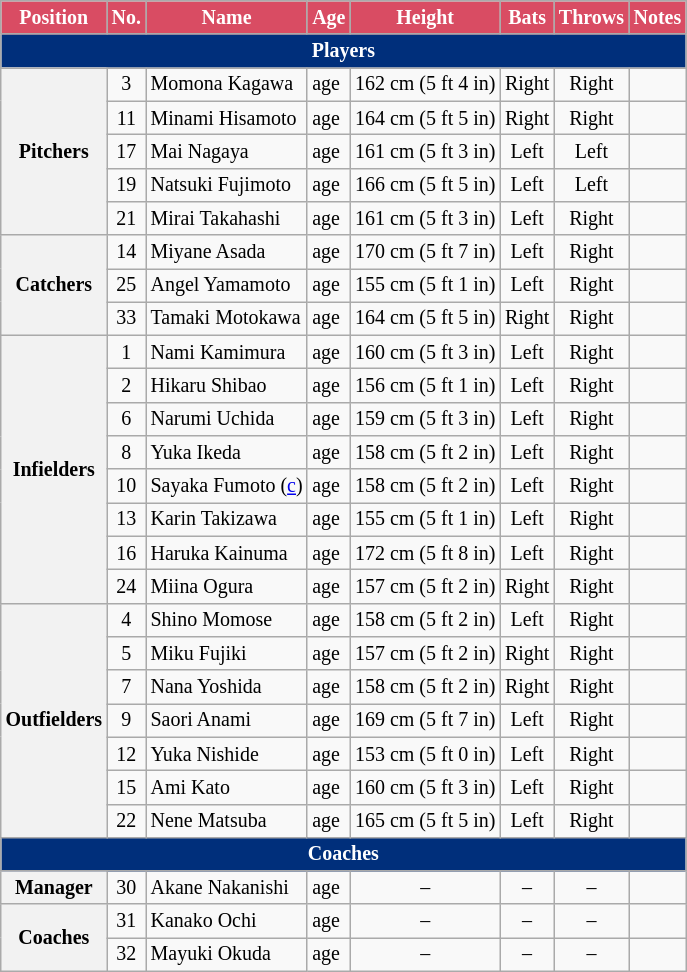<table class="wikitable" style="font-size:smaller">
<tr>
<th style="background-color:#D94C63; color:#FFFFFF;">Position</th>
<th style="background-color:#D94C63; color:#FFFFFF;">No.</th>
<th style="background-color:#D94C63; color:#FFFFFF;">Name</th>
<th style="background-color:#D94C63; color:#FFFFFF;">Age</th>
<th style="background-color:#D94C63; color:#FFFFFF;">Height</th>
<th style="background-color:#D94C63; color:#FFFFFF;">Bats</th>
<th style="background-color:#D94C63; color:#FFFFFF;">Throws</th>
<th style="background-color:#D94C63; color:#FFFFFF;">Notes</th>
</tr>
<tr>
<th colspan="8" style="background-color:#002F7B; color:#FFFFFF;">Players</th>
</tr>
<tr>
<th rowspan="5">Pitchers</th>
<td align="center">3</td>
<td> Momona Kagawa</td>
<td>age </td>
<td>162 cm (5 ft 4 in)</td>
<td align="center">Right</td>
<td align="center">Right</td>
<td></td>
</tr>
<tr>
<td align="center">11</td>
<td> Minami Hisamoto</td>
<td>age </td>
<td>164 cm (5 ft 5 in)</td>
<td align="center">Right</td>
<td align="center">Right</td>
<td></td>
</tr>
<tr>
<td align="center">17</td>
<td> Mai Nagaya</td>
<td>age </td>
<td>161 cm (5 ft 3 in)</td>
<td align="center">Left</td>
<td align="center">Left</td>
<td></td>
</tr>
<tr>
<td align="center">19</td>
<td> Natsuki Fujimoto</td>
<td>age </td>
<td>166 cm (5 ft 5 in)</td>
<td align="center">Left</td>
<td align="center">Left</td>
<td></td>
</tr>
<tr>
<td align="center">21</td>
<td> Mirai Takahashi</td>
<td>age </td>
<td>161 cm (5 ft 3 in)</td>
<td align="center">Left</td>
<td align="center">Right</td>
<td></td>
</tr>
<tr>
<th rowspan="3">Catchers</th>
<td align="center">14</td>
<td> Miyane Asada</td>
<td>age </td>
<td>170 cm (5 ft 7 in)</td>
<td align="center">Left</td>
<td align="center">Right</td>
<td></td>
</tr>
<tr>
<td align="center">25</td>
<td> Angel Yamamoto</td>
<td>age </td>
<td>155 cm (5 ft 1 in)</td>
<td align="center">Left</td>
<td align="center">Right</td>
<td></td>
</tr>
<tr>
<td align="center">33</td>
<td> Tamaki Motokawa</td>
<td>age </td>
<td>164 cm (5 ft 5 in)</td>
<td align="center">Right</td>
<td align="center">Right</td>
<td></td>
</tr>
<tr>
<th rowspan="8">Infielders</th>
<td align="center">1</td>
<td> Nami Kamimura</td>
<td>age </td>
<td>160 cm (5 ft 3 in)</td>
<td align="center">Left</td>
<td align="center">Right</td>
<td></td>
</tr>
<tr>
<td align="center">2</td>
<td> Hikaru Shibao</td>
<td>age </td>
<td>156 cm (5 ft 1 in)</td>
<td align="center">Left</td>
<td align="center">Right</td>
<td></td>
</tr>
<tr>
<td align="center">6</td>
<td> Narumi Uchida</td>
<td>age </td>
<td>159 cm (5 ft 3 in)</td>
<td align="center">Left</td>
<td align="center">Right</td>
<td></td>
</tr>
<tr>
<td align="center">8</td>
<td> Yuka Ikeda</td>
<td>age </td>
<td>158 cm (5 ft 2 in)</td>
<td align="center">Left</td>
<td align="center">Right</td>
<td></td>
</tr>
<tr>
<td align="center">10</td>
<td> Sayaka Fumoto (<a href='#'>c</a>)</td>
<td>age </td>
<td>158 cm (5 ft 2 in)</td>
<td align="center">Left</td>
<td align="center">Right</td>
<td></td>
</tr>
<tr>
<td align="center">13</td>
<td> Karin Takizawa</td>
<td>age </td>
<td>155 cm (5 ft 1 in)</td>
<td align="center">Left</td>
<td align="center">Right</td>
<td></td>
</tr>
<tr>
<td align="center">16</td>
<td> Haruka Kainuma</td>
<td>age </td>
<td>172 cm (5 ft 8 in)</td>
<td align="center">Left</td>
<td align="center">Right</td>
<td></td>
</tr>
<tr>
<td align="center">24</td>
<td> Miina Ogura</td>
<td>age </td>
<td>157 cm (5 ft 2 in)</td>
<td align="center">Right</td>
<td align="center">Right</td>
<td></td>
</tr>
<tr>
<th rowspan="7">Outfielders</th>
<td align="center">4</td>
<td> Shino Momose</td>
<td>age </td>
<td>158 cm (5 ft 2 in)</td>
<td align="center">Left</td>
<td align="center">Right</td>
<td></td>
</tr>
<tr>
<td align="center">5</td>
<td> Miku Fujiki</td>
<td>age </td>
<td>157 cm (5 ft 2 in)</td>
<td align="center">Right</td>
<td align="center">Right</td>
<td></td>
</tr>
<tr>
<td align="center">7</td>
<td> Nana Yoshida</td>
<td>age </td>
<td>158 cm (5 ft 2 in)</td>
<td align="center">Right</td>
<td align="center">Right</td>
<td></td>
</tr>
<tr>
<td align="center">9</td>
<td> Saori Anami</td>
<td>age </td>
<td>169 cm (5 ft 7 in)</td>
<td align="center">Left</td>
<td align="center">Right</td>
<td></td>
</tr>
<tr>
<td align="center">12</td>
<td> Yuka Nishide</td>
<td>age </td>
<td>153 cm (5 ft 0 in)</td>
<td align="center">Left</td>
<td align="center">Right</td>
<td></td>
</tr>
<tr>
<td align="center">15</td>
<td> Ami Kato</td>
<td>age </td>
<td>160 cm (5 ft 3 in)</td>
<td align="center">Left</td>
<td align="center">Right</td>
<td></td>
</tr>
<tr>
<td align="center">22</td>
<td> Nene Matsuba</td>
<td>age </td>
<td>165 cm (5 ft 5 in)</td>
<td align="center">Left</td>
<td align="center">Right</td>
<td></td>
</tr>
<tr>
<th colspan="8" style="background-color:#002F7B; color:#FFFFFF;">Coaches</th>
</tr>
<tr>
<th rowspan="1">Manager</th>
<td align="center">30</td>
<td> Akane Nakanishi</td>
<td>age </td>
<td align="center">–</td>
<td align="center">–</td>
<td align="center">–</td>
<td></td>
</tr>
<tr>
<th rowspan="2">Coaches</th>
<td align="center">31</td>
<td> Kanako Ochi</td>
<td>age </td>
<td align="center">–</td>
<td align="center">–</td>
<td align="center">–</td>
<td></td>
</tr>
<tr>
<td align="center">32</td>
<td> Mayuki Okuda</td>
<td>age </td>
<td align="center">–</td>
<td align="center">–</td>
<td align="center">–</td>
<td></td>
</tr>
</table>
